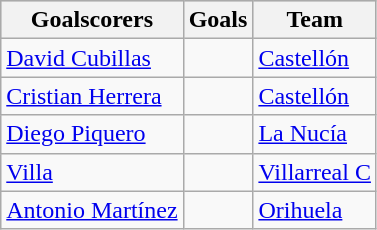<table class="wikitable sortable" class="wikitable">
<tr style="background:#ccc; text-align:center;">
<th>Goalscorers</th>
<th>Goals</th>
<th>Team</th>
</tr>
<tr>
<td> <a href='#'>David Cubillas</a></td>
<td></td>
<td><a href='#'>Castellón</a></td>
</tr>
<tr>
<td> <a href='#'>Cristian Herrera</a></td>
<td></td>
<td><a href='#'>Castellón</a></td>
</tr>
<tr>
<td> <a href='#'>Diego Piquero</a></td>
<td></td>
<td><a href='#'>La Nucía</a></td>
</tr>
<tr>
<td> <a href='#'>Villa</a></td>
<td></td>
<td><a href='#'>Villarreal C</a></td>
</tr>
<tr>
<td> <a href='#'>Antonio Martínez</a></td>
<td></td>
<td><a href='#'>Orihuela</a></td>
</tr>
</table>
